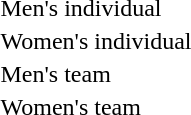<table>
<tr>
<td>Men's individual</td>
<td></td>
<td></td>
<td></td>
</tr>
<tr>
<td>Women's individual</td>
<td></td>
<td></td>
<td></td>
</tr>
<tr>
<td>Men's team</td>
<td></td>
<td></td>
<td></td>
</tr>
<tr>
<td>Women's team</td>
<td></td>
<td></td>
<td></td>
</tr>
<tr>
</tr>
</table>
